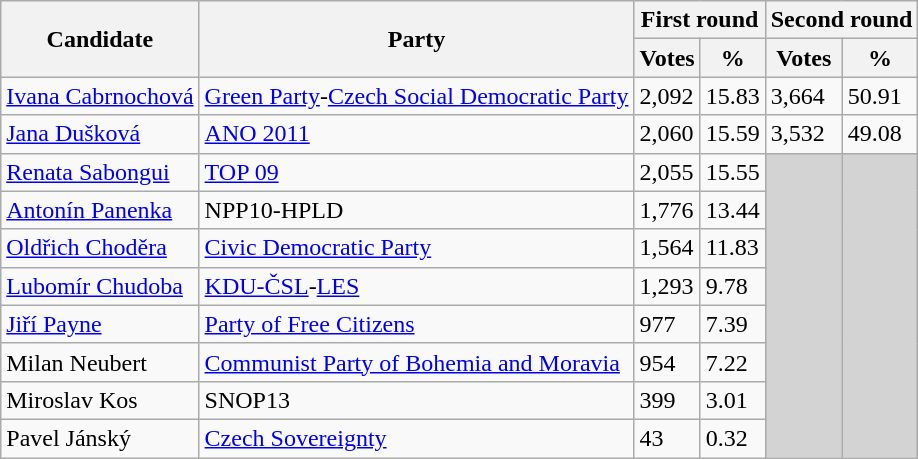<table class="wikitable">
<tr>
<th rowspan=2>Candidate</th>
<th rowspan=2>Party</th>
<th colspan=2>First round</th>
<th colspan=2>Second round</th>
</tr>
<tr>
<th>Votes</th>
<th>%</th>
<th>Votes</th>
<th>%</th>
</tr>
<tr>
<td><a href='#'>Ivana Cabrnochová</a></td>
<td><a href='#'>Green Party</a>-<a href='#'>Czech Social Democratic Party</a></td>
<td>2,092</td>
<td>15.83</td>
<td>3,664</td>
<td>50.91</td>
</tr>
<tr>
<td><a href='#'>Jana Dušková</a></td>
<td><a href='#'>ANO 2011</a></td>
<td>2,060</td>
<td>15.59</td>
<td>3,532</td>
<td>49.08</td>
</tr>
<tr>
<td><a href='#'>Renata Sabongui</a></td>
<td><a href='#'>TOP 09</a></td>
<td>2,055</td>
<td>15.55</td>
<td rowspan="8"  style="background-color:lightgrey;"> </td>
<td rowspan="8"  style="background-color:lightgrey;"> </td>
</tr>
<tr>
<td><a href='#'>Antonín Panenka</a></td>
<td>NPP10-HPLD</td>
<td>1,776</td>
<td>13.44</td>
</tr>
<tr>
<td><a href='#'>Oldřich Choděra</a></td>
<td><a href='#'>Civic Democratic Party</a></td>
<td>1,564</td>
<td>11.83</td>
</tr>
<tr>
<td><a href='#'>Lubomír Chudoba</a></td>
<td><a href='#'>KDU-ČSL</a>-<a href='#'>LES</a></td>
<td>1,293</td>
<td>9.78</td>
</tr>
<tr>
<td><a href='#'>Jiří Payne</a></td>
<td><a href='#'>Party of Free Citizens</a></td>
<td>977</td>
<td>7.39</td>
</tr>
<tr>
<td>Milan Neubert</td>
<td><a href='#'>Communist Party of Bohemia and Moravia</a></td>
<td>954</td>
<td>7.22</td>
</tr>
<tr>
<td>Miroslav Kos</td>
<td>SNOP13</td>
<td>399</td>
<td>3.01</td>
</tr>
<tr>
<td>Pavel Jánský</td>
<td><a href='#'>Czech Sovereignty</a></td>
<td>43</td>
<td>0.32</td>
</tr>
</table>
